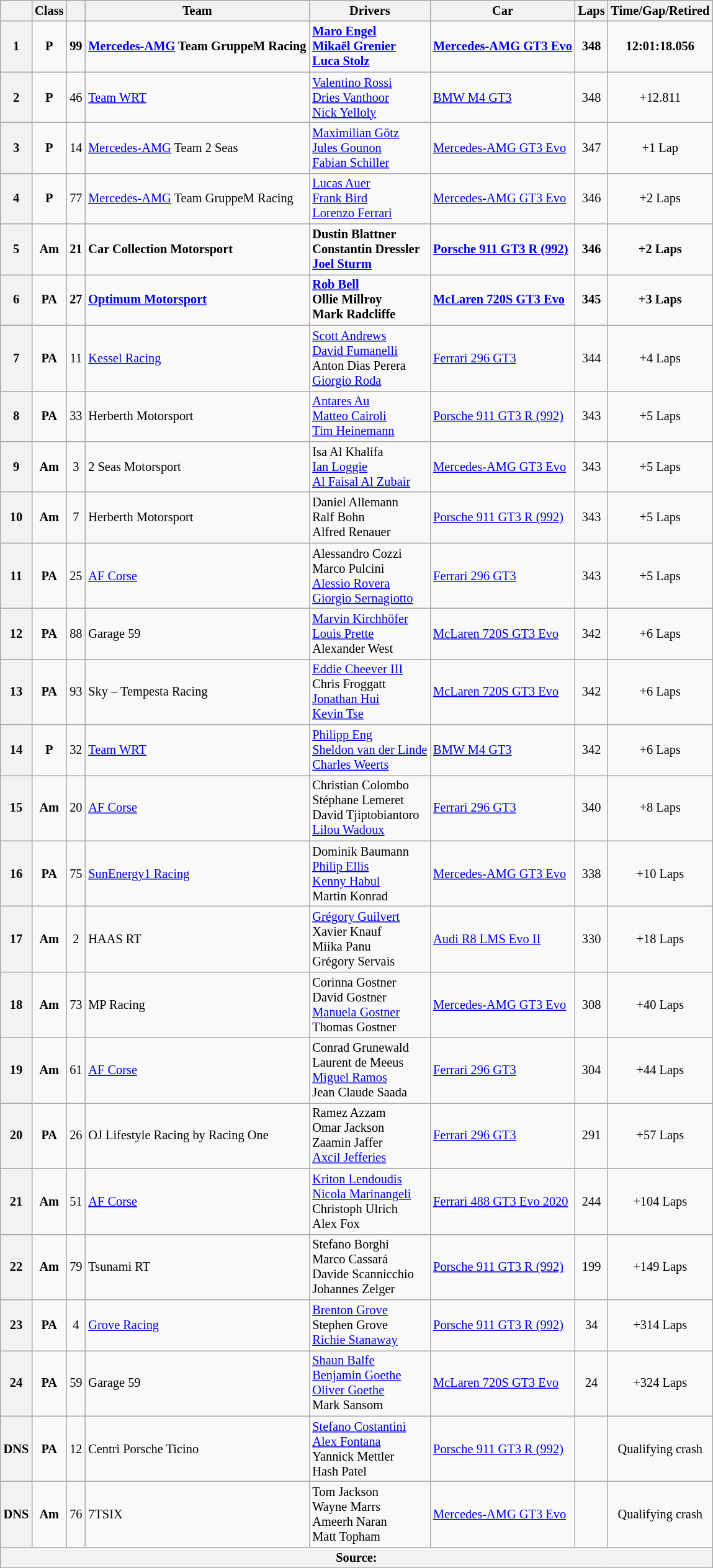<table class="wikitable" style="font-size: 85%;">
<tr>
<th></th>
<th>Class</th>
<th></th>
<th>Team</th>
<th>Drivers</th>
<th>Car</th>
<th>Laps</th>
<th>Time/Gap/Retired</th>
</tr>
<tr>
<th><strong>1</strong></th>
<td align="center"><strong><span>P</span></strong></td>
<td align="center"><strong>99</strong></td>
<td><strong> <a href='#'>Mercedes-AMG</a> Team GruppeM Racing</strong></td>
<td><strong> <a href='#'>Maro Engel</a><br> <a href='#'>Mikaël Grenier</a><br> <a href='#'>Luca Stolz</a></strong></td>
<td><strong><a href='#'>Mercedes-AMG GT3 Evo</a></strong></td>
<td align="center"><strong>348</strong></td>
<td align="center"><strong>12:01:18.056</strong></td>
</tr>
<tr>
<th>2</th>
<td align="center"><strong><span>P</span></strong></td>
<td align="center">46</td>
<td> <a href='#'>Team WRT</a></td>
<td> <a href='#'>Valentino Rossi</a><br> <a href='#'>Dries Vanthoor</a><br> <a href='#'>Nick Yelloly</a></td>
<td><a href='#'>BMW M4 GT3</a></td>
<td align="center">348</td>
<td align="center">+12.811</td>
</tr>
<tr>
<th>3</th>
<td align="center"><strong><span>P</span></strong></td>
<td align="center">14</td>
<td> <a href='#'>Mercedes-AMG</a> Team 2 Seas</td>
<td> <a href='#'>Maximilian Götz</a><br> <a href='#'>Jules Gounon</a><br> <a href='#'>Fabian Schiller</a></td>
<td><a href='#'>Mercedes-AMG GT3 Evo</a></td>
<td align="center">347</td>
<td align="center">+1 Lap</td>
</tr>
<tr>
<th>4</th>
<td align="center"><strong><span>P</span></strong></td>
<td align="center">77</td>
<td> <a href='#'>Mercedes-AMG</a> Team GruppeM Racing</td>
<td> <a href='#'>Lucas Auer</a><br> <a href='#'>Frank Bird</a><br> <a href='#'>Lorenzo Ferrari</a></td>
<td><a href='#'>Mercedes-AMG GT3 Evo</a></td>
<td align="center">346</td>
<td align="center">+2 Laps</td>
</tr>
<tr>
<th>5</th>
<td align="center"><strong><span>Am</span></strong></td>
<td align="center"><strong>21</strong></td>
<td><strong> Car Collection Motorsport</strong></td>
<td><strong> Dustin Blattner<br> Constantin Dressler<br> <a href='#'>Joel Sturm</a></strong></td>
<td><strong><a href='#'>Porsche 911 GT3 R (992)</a></strong></td>
<td align="center"><strong>346</strong></td>
<td align="center"><strong>+2 Laps</strong></td>
</tr>
<tr>
<th>6</th>
<td align="center"><strong><span>PA</span></strong></td>
<td align="center"><strong>27</strong></td>
<td><strong> <a href='#'>Optimum Motorsport</a></strong></td>
<td><strong> <a href='#'>Rob Bell</a><br> Ollie Millroy<br> Mark Radcliffe</strong></td>
<td><strong><a href='#'>McLaren 720S GT3 Evo</a></strong></td>
<td align="center"><strong>345</strong></td>
<td align="center"><strong>+3 Laps</strong></td>
</tr>
<tr>
<th>7</th>
<td align="center"><strong><span>PA</span></strong></td>
<td align="center">11</td>
<td> <a href='#'>Kessel Racing</a></td>
<td> <a href='#'>Scott Andrews</a><br> <a href='#'>David Fumanelli</a><br> Anton Dias Perera<br> <a href='#'>Giorgio Roda</a></td>
<td><a href='#'>Ferrari 296 GT3</a></td>
<td align="center">344</td>
<td align="center">+4 Laps</td>
</tr>
<tr>
<th>8</th>
<td align="center"><strong><span>PA</span></strong></td>
<td align="center">33</td>
<td> Herberth Motorsport</td>
<td> <a href='#'>Antares Au</a><br> <a href='#'>Matteo Cairoli</a><br> <a href='#'>Tim Heinemann</a></td>
<td><a href='#'>Porsche 911 GT3 R (992)</a></td>
<td align="center">343</td>
<td align="center">+5 Laps</td>
</tr>
<tr>
<th>9</th>
<td align="center"><strong><span>Am</span></strong></td>
<td align="center">3</td>
<td> 2 Seas Motorsport</td>
<td> Isa Al Khalifa<br> <a href='#'>Ian Loggie</a><br> <a href='#'>Al Faisal Al Zubair</a></td>
<td><a href='#'>Mercedes-AMG GT3 Evo</a></td>
<td align="center">343</td>
<td align="center">+5 Laps</td>
</tr>
<tr>
<th>10</th>
<td align="center"><strong><span>Am</span></strong></td>
<td align="center">7</td>
<td> Herberth Motorsport</td>
<td> Daniel Allemann<br> Ralf Bohn<br> Alfred Renauer</td>
<td><a href='#'>Porsche 911 GT3 R (992)</a></td>
<td align="center">343</td>
<td align="center">+5 Laps</td>
</tr>
<tr>
<th>11</th>
<td align="center"><strong><span>PA</span></strong></td>
<td align="center">25</td>
<td> <a href='#'>AF Corse</a></td>
<td> Alessandro Cozzi<br> Marco Pulcini<br> <a href='#'>Alessio Rovera</a><br> <a href='#'>Giorgio Sernagiotto</a></td>
<td><a href='#'>Ferrari 296 GT3</a></td>
<td align="center">343</td>
<td align="center">+5 Laps</td>
</tr>
<tr>
<th>12</th>
<td align="center"><strong><span>PA</span></strong></td>
<td align="center">88</td>
<td> Garage 59</td>
<td> <a href='#'>Marvin Kirchhöfer</a><br> <a href='#'>Louis Prette</a><br> Alexander West</td>
<td><a href='#'>McLaren 720S GT3 Evo</a></td>
<td align="center">342</td>
<td align="center">+6 Laps</td>
</tr>
<tr>
<th>13</th>
<td align="center"><strong><span>PA</span></strong></td>
<td align="center">93</td>
<td> Sky – Tempesta Racing</td>
<td> <a href='#'>Eddie Cheever III</a><br> Chris Froggatt<br> <a href='#'>Jonathan Hui</a><br> <a href='#'>Kevin Tse</a></td>
<td><a href='#'>McLaren 720S GT3 Evo</a></td>
<td align="center">342</td>
<td align="center">+6 Laps</td>
</tr>
<tr>
<th>14</th>
<td align="center"><strong><span>P</span></strong></td>
<td align="center">32</td>
<td> <a href='#'>Team WRT</a></td>
<td> <a href='#'>Philipp Eng</a><br> <a href='#'>Sheldon van der Linde</a><br> <a href='#'>Charles Weerts</a></td>
<td><a href='#'>BMW M4 GT3</a></td>
<td align="center">342</td>
<td align="center">+6 Laps</td>
</tr>
<tr>
<th>15</th>
<td align="center"><strong><span>Am</span></strong></td>
<td align="center">20</td>
<td> <a href='#'>AF Corse</a></td>
<td> Christian Colombo<br> Stéphane Lemeret<br> David Tjiptobiantoro<br> <a href='#'>Lilou Wadoux</a></td>
<td><a href='#'>Ferrari 296 GT3</a></td>
<td align="center">340</td>
<td align="center">+8 Laps</td>
</tr>
<tr>
<th>16</th>
<td align="center"><strong><span>PA</span></strong></td>
<td align="center">75</td>
<td> <a href='#'>SunEnergy1 Racing</a></td>
<td> Dominik Baumann<br> <a href='#'>Philip Ellis</a><br> <a href='#'>Kenny Habul</a><br> Martin Konrad</td>
<td><a href='#'>Mercedes-AMG GT3 Evo</a></td>
<td align="center">338</td>
<td align="center">+10 Laps</td>
</tr>
<tr>
<th>17</th>
<td align="center"><strong><span>Am</span></strong></td>
<td align="center">2</td>
<td> HAAS RT</td>
<td> <a href='#'>Grégory Guilvert</a><br> Xavier Knauf<br> Miika Panu<br> Grégory Servais</td>
<td><a href='#'>Audi R8 LMS Evo II</a></td>
<td align="center">330</td>
<td align="center">+18 Laps</td>
</tr>
<tr>
<th>18</th>
<td align="center"><strong><span>Am</span></strong></td>
<td align="center">73</td>
<td> MP Racing</td>
<td> Corinna Gostner<br> David Gostner<br> <a href='#'>Manuela Gostner</a><br> Thomas Gostner</td>
<td><a href='#'>Mercedes-AMG GT3 Evo</a></td>
<td align="center">308</td>
<td align="center">+40 Laps</td>
</tr>
<tr>
<th>19</th>
<td align="center"><strong><span>Am</span></strong></td>
<td align="center">61</td>
<td> <a href='#'>AF Corse</a></td>
<td> Conrad Grunewald<br> Laurent de Meeus<br> <a href='#'>Miguel Ramos</a><br> Jean Claude Saada</td>
<td><a href='#'>Ferrari 296 GT3</a></td>
<td align="center">304</td>
<td align="center">+44 Laps</td>
</tr>
<tr>
<th>20</th>
<td align="center"><strong><span>PA</span></strong></td>
<td align="center">26</td>
<td> OJ Lifestyle Racing by Racing One</td>
<td> Ramez Azzam<br> Omar Jackson<br> Zaamin Jaffer<br> <a href='#'>Axcil Jefferies</a></td>
<td><a href='#'>Ferrari 296 GT3</a></td>
<td align="center">291</td>
<td align="center">+57 Laps</td>
</tr>
<tr>
<th>21</th>
<td align="center"><strong><span>Am</span></strong></td>
<td align="center">51</td>
<td> <a href='#'>AF Corse</a></td>
<td> <a href='#'>Kriton Lendoudis</a><br> <a href='#'>Nicola Marinangeli</a><br> Christoph Ulrich<br> Alex Fox</td>
<td><a href='#'>Ferrari 488 GT3 Evo 2020</a></td>
<td align="center">244</td>
<td align="center">+104 Laps</td>
</tr>
<tr>
<th>22</th>
<td align="center"><strong><span>Am</span></strong></td>
<td align="center">79</td>
<td> Tsunami RT</td>
<td> Stefano Borghi<br> Marco Cassará<br> Davide Scannicchio<br> Johannes Zelger</td>
<td><a href='#'>Porsche 911 GT3 R (992)</a></td>
<td align="center">199</td>
<td align="center">+149 Laps</td>
</tr>
<tr>
<th>23</th>
<td align="center"><strong><span>PA</span></strong></td>
<td align="center">4</td>
<td> <a href='#'>Grove Racing</a></td>
<td> <a href='#'>Brenton Grove</a><br> Stephen Grove<br> <a href='#'>Richie Stanaway</a></td>
<td><a href='#'>Porsche 911 GT3 R (992)</a></td>
<td align="center">34</td>
<td align="center">+314 Laps</td>
</tr>
<tr>
<th>24</th>
<td align="center"><strong><span>PA</span></strong></td>
<td align="center">59</td>
<td> Garage 59</td>
<td> <a href='#'>Shaun Balfe</a><br> <a href='#'>Benjamin Goethe</a><br> <a href='#'>Oliver Goethe</a><br> Mark Sansom</td>
<td><a href='#'>McLaren 720S GT3 Evo</a></td>
<td align="center">24</td>
<td align="center">+324 Laps</td>
</tr>
<tr>
<th>DNS</th>
<td align="center"><strong><span>PA</span></strong></td>
<td align="center">12</td>
<td> Centri Porsche Ticino</td>
<td> <a href='#'>Stefano Costantini</a><br> <a href='#'>Alex Fontana</a><br> Yannick Mettler<br> Hash Patel</td>
<td><a href='#'>Porsche 911 GT3 R (992)</a></td>
<td align="center"></td>
<td align="center">Qualifying crash</td>
</tr>
<tr>
<th>DNS</th>
<td align="center"><strong><span>Am</span></strong></td>
<td align="center">76</td>
<td> 7TSIX</td>
<td> Tom Jackson<br> Wayne Marrs<br> Ameerh Naran<br> Matt Topham</td>
<td><a href='#'>Mercedes-AMG GT3 Evo</a></td>
<td align="center"></td>
<td align="center">Qualifying crash</td>
</tr>
<tr>
<th colspan="8">Source:</th>
</tr>
</table>
